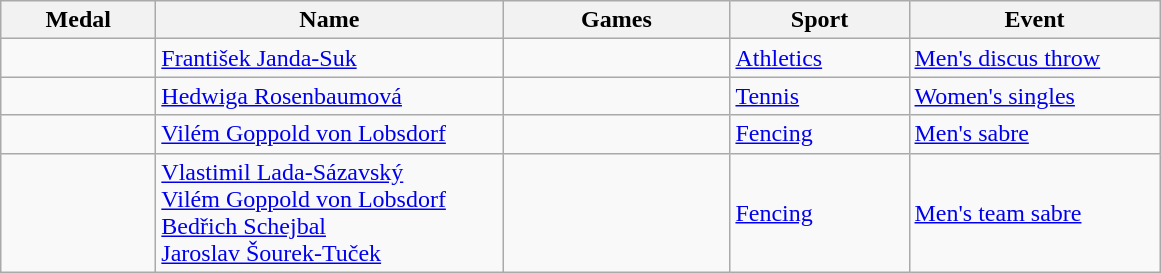<table class="wikitable">
<tr>
<th style="width:6em">Medal</th>
<th style="width:14em">Name</th>
<th style="width:9em">Games</th>
<th style="width:7em">Sport</th>
<th style="width:10em">Event</th>
</tr>
<tr>
<td></td>
<td><a href='#'>František Janda-Suk</a></td>
<td></td>
<td><a href='#'>Athletics</a></td>
<td><a href='#'>Men's discus throw</a></td>
</tr>
<tr>
<td></td>
<td><a href='#'>Hedwiga Rosenbaumová</a></td>
<td></td>
<td><a href='#'>Tennis</a></td>
<td><a href='#'>Women's singles</a></td>
</tr>
<tr>
<td></td>
<td><a href='#'>Vilém Goppold von Lobsdorf</a></td>
<td></td>
<td><a href='#'>Fencing</a></td>
<td><a href='#'>Men's sabre</a></td>
</tr>
<tr>
<td></td>
<td><a href='#'>Vlastimil Lada-Sázavský</a><br><a href='#'>Vilém Goppold von Lobsdorf</a><br><a href='#'>Bedřich Schejbal</a><br><a href='#'>Jaroslav Šourek-Tuček</a></td>
<td></td>
<td><a href='#'>Fencing</a></td>
<td><a href='#'>Men's team sabre</a></td>
</tr>
</table>
